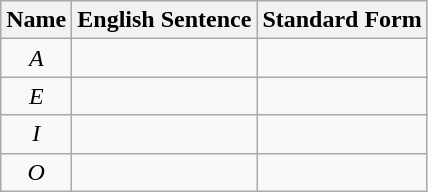<table class="wikitable">
<tr>
<th>Name</th>
<th>English Sentence</th>
<th>Standard Form</th>
</tr>
<tr>
<td align="center"><em>A</em></td>
<td></td>
<td></td>
</tr>
<tr>
<td align="center"><em>E</em></td>
<td></td>
<td></td>
</tr>
<tr>
<td align="center"><em>I</em></td>
<td></td>
<td></td>
</tr>
<tr>
<td align="center"><em>O</em></td>
<td></td>
<td></td>
</tr>
</table>
